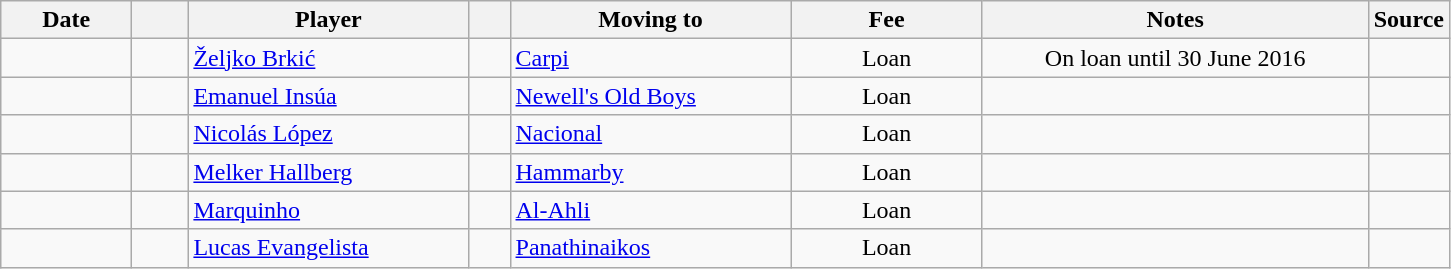<table class="wikitable sortable">
<tr>
<th style="width:80px;">Date</th>
<th style="width:30px;"></th>
<th style="width:180px;">Player</th>
<th style="width:20px;"></th>
<th style="width:180px;">Moving to</th>
<th style="width:120px;" class="unsortable">Fee</th>
<th style="width:250px;" class="unsortable">Notes</th>
<th style="width:20px;">Source</th>
</tr>
<tr>
<td></td>
<td align=center></td>
<td> <a href='#'>Željko Brkić</a></td>
<td></td>
<td> <a href='#'>Carpi</a></td>
<td align=center>Loan</td>
<td align=center>On loan until 30 June 2016</td>
<td></td>
</tr>
<tr>
<td></td>
<td align=center></td>
<td> <a href='#'>Emanuel Insúa</a></td>
<td></td>
<td> <a href='#'>Newell's Old Boys</a></td>
<td align=center>Loan</td>
<td align=center></td>
<td></td>
</tr>
<tr>
<td></td>
<td align=center></td>
<td> <a href='#'>Nicolás López</a></td>
<td></td>
<td> <a href='#'>Nacional</a></td>
<td align=center>Loan</td>
<td align=center></td>
<td></td>
</tr>
<tr>
<td></td>
<td align=center></td>
<td> <a href='#'>Melker Hallberg</a></td>
<td></td>
<td> <a href='#'>Hammarby</a></td>
<td align=center>Loan</td>
<td align=center></td>
<td></td>
</tr>
<tr>
<td></td>
<td align=center></td>
<td> <a href='#'>Marquinho</a></td>
<td></td>
<td> <a href='#'>Al-Ahli</a></td>
<td align=center>Loan</td>
<td align=center></td>
<td></td>
</tr>
<tr>
<td></td>
<td align=center></td>
<td> <a href='#'>Lucas Evangelista</a></td>
<td></td>
<td> <a href='#'>Panathinaikos</a></td>
<td align=center>Loan</td>
<td align=center></td>
<td></td>
</tr>
</table>
